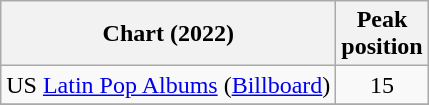<table class="wikitable sortable plainrowheaders">
<tr>
<th scope="col">Chart (2022)</th>
<th scope="col">Peak<br>position</th>
</tr>
<tr>
<td>US <a href='#'>Latin Pop Albums</a> (<a href='#'>Billboard</a>)</td>
<td align="center">15</td>
</tr>
<tr>
</tr>
</table>
